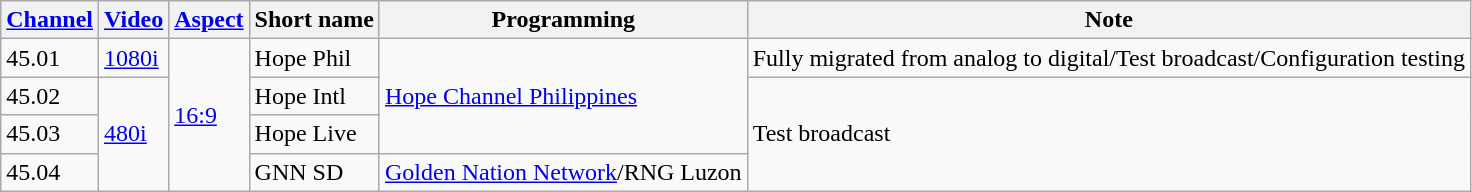<table class="wikitable">
<tr>
<th><a href='#'>Channel</a></th>
<th><a href='#'>Video</a></th>
<th><a href='#'>Aspect</a></th>
<th>Short name</th>
<th>Programming</th>
<th>Note</th>
</tr>
<tr>
<td>45.01</td>
<td><a href='#'>1080i</a></td>
<td rowspan="4"><a href='#'>16:9</a></td>
<td>Hope Phil</td>
<td rowspan="3"><a href='#'>Hope Channel Philippines</a></td>
<td>Fully migrated from analog to digital/Test broadcast/Configuration testing</td>
</tr>
<tr>
<td>45.02</td>
<td rowspan="4"><a href='#'>480i</a></td>
<td>Hope Intl</td>
<td rowspan="3">Test broadcast</td>
</tr>
<tr>
<td>45.03</td>
<td>Hope Live</td>
</tr>
<tr>
<td>45.04</td>
<td>GNN SD</td>
<td><a href='#'>Golden Nation Network</a>/RNG Luzon</td>
</tr>
</table>
